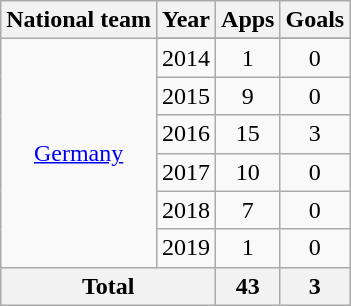<table class="wikitable" style="text-align:center">
<tr>
<th>National team</th>
<th>Year</th>
<th>Apps</th>
<th>Goals</th>
</tr>
<tr>
<td rowspan=7><a href='#'>Germany</a></td>
</tr>
<tr>
<td>2014</td>
<td>1</td>
<td>0</td>
</tr>
<tr>
<td>2015</td>
<td>9</td>
<td>0</td>
</tr>
<tr>
<td>2016</td>
<td>15</td>
<td>3</td>
</tr>
<tr>
<td>2017</td>
<td>10</td>
<td>0</td>
</tr>
<tr>
<td>2018</td>
<td>7</td>
<td>0</td>
</tr>
<tr>
<td>2019</td>
<td>1</td>
<td>0</td>
</tr>
<tr>
<th colspan=2>Total</th>
<th>43</th>
<th>3</th>
</tr>
</table>
